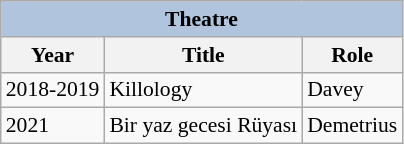<table class="wikitable" style="font-size: 90%;">
<tr>
<th colspan="4" style="background:LightSteelBlue">Theatre</th>
</tr>
<tr>
<th>Year</th>
<th>Title</th>
<th>Role</th>
</tr>
<tr>
<td>2018-2019</td>
<td>Killology</td>
<td>Davey</td>
</tr>
<tr>
<td>2021</td>
<td>Bir yaz gecesi Rüyası</td>
<td>Demetrius</td>
</tr>
</table>
